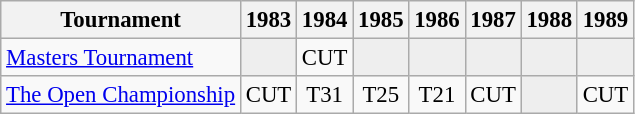<table class="wikitable" style="font-size:95%;text-align:center;">
<tr>
<th>Tournament</th>
<th>1983</th>
<th>1984</th>
<th>1985</th>
<th>1986</th>
<th>1987</th>
<th>1988</th>
<th>1989</th>
</tr>
<tr>
<td align=left><a href='#'>Masters Tournament</a></td>
<td style="background:#eeeeee;"></td>
<td>CUT</td>
<td style="background:#eeeeee;"></td>
<td style="background:#eeeeee;"></td>
<td style="background:#eeeeee;"></td>
<td style="background:#eeeeee;"></td>
<td style="background:#eeeeee;"></td>
</tr>
<tr>
<td align=left><a href='#'>The Open Championship</a></td>
<td>CUT</td>
<td>T31</td>
<td>T25</td>
<td>T21</td>
<td>CUT</td>
<td style="background:#eeeeee;"></td>
<td>CUT</td>
</tr>
</table>
